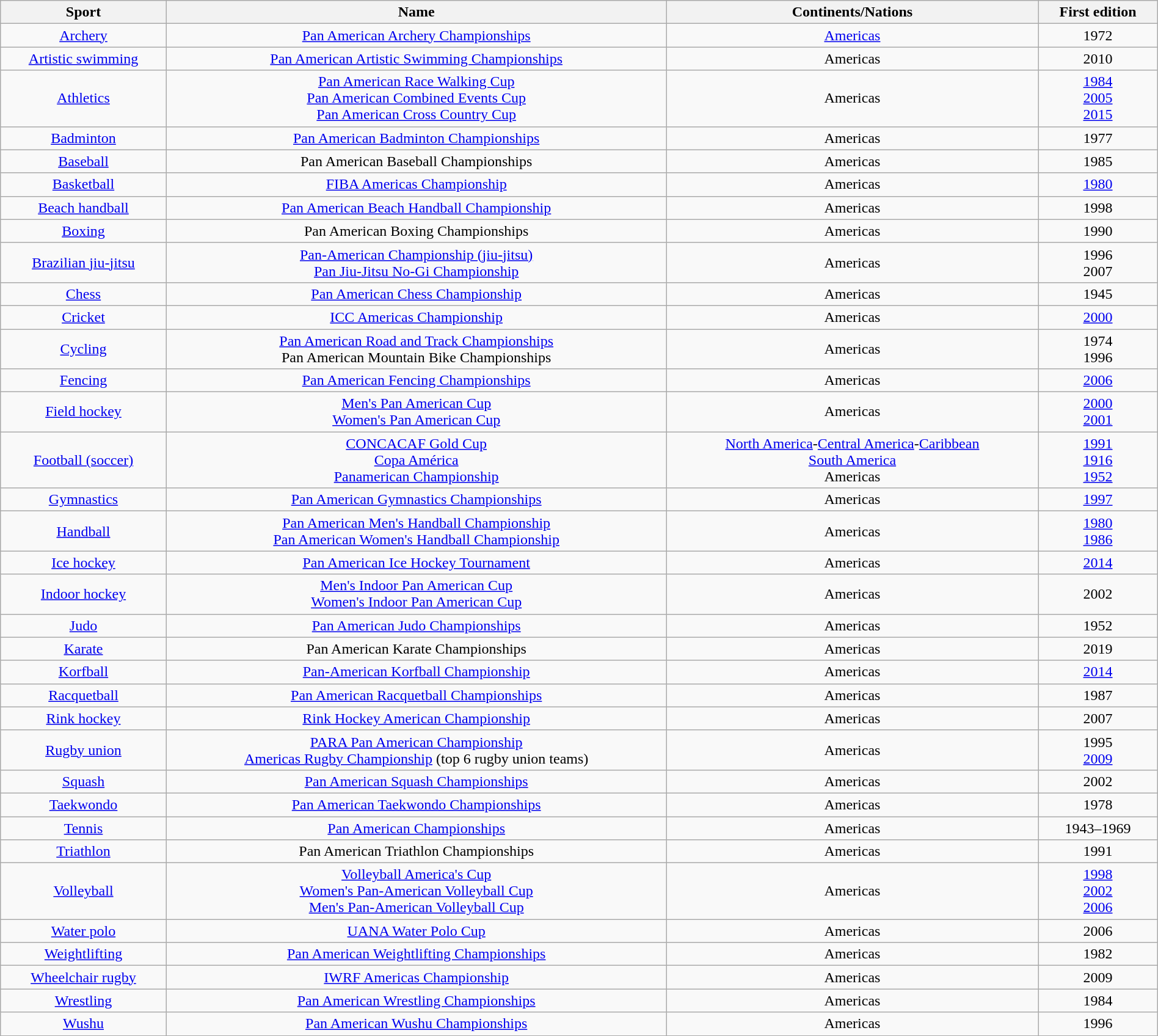<table class="wikitable" style="text-align: center; width: 100%">
<tr>
<th>Sport</th>
<th>Name</th>
<th>Continents/Nations</th>
<th>First edition</th>
</tr>
<tr>
<td> <a href='#'>Archery</a></td>
<td><a href='#'>Pan American Archery Championships</a></td>
<td><a href='#'>Americas</a></td>
<td>1972</td>
</tr>
<tr>
<td> <a href='#'>Artistic swimming</a></td>
<td><a href='#'>Pan American Artistic Swimming Championships</a></td>
<td>Americas</td>
<td>2010</td>
</tr>
<tr>
<td> <a href='#'>Athletics</a></td>
<td><a href='#'>Pan American Race Walking Cup</a><br><a href='#'>Pan American Combined Events Cup</a><br><a href='#'>Pan American Cross Country Cup</a></td>
<td>Americas</td>
<td><a href='#'>1984</a><br><a href='#'>2005</a><br><a href='#'>2015</a></td>
</tr>
<tr>
<td> <a href='#'>Badminton</a></td>
<td><a href='#'>Pan American Badminton Championships</a></td>
<td>Americas</td>
<td>1977</td>
</tr>
<tr>
<td> <a href='#'>Baseball</a></td>
<td>Pan American Baseball Championships</td>
<td>Americas</td>
<td>1985</td>
</tr>
<tr>
<td> <a href='#'>Basketball</a></td>
<td><a href='#'>FIBA Americas Championship</a></td>
<td>Americas</td>
<td><a href='#'>1980</a></td>
</tr>
<tr>
<td> <a href='#'>Beach handball</a></td>
<td><a href='#'>Pan American Beach Handball Championship</a></td>
<td>Americas</td>
<td>1998</td>
</tr>
<tr>
<td> <a href='#'>Boxing</a></td>
<td>Pan American Boxing Championships</td>
<td>Americas</td>
<td>1990</td>
</tr>
<tr>
<td> <a href='#'>Brazilian jiu-jitsu</a></td>
<td><a href='#'>Pan-American Championship (jiu-jitsu)</a><br><a href='#'>Pan Jiu-Jitsu No-Gi Championship</a></td>
<td>Americas</td>
<td>1996<br>2007</td>
</tr>
<tr>
<td> <a href='#'>Chess</a></td>
<td><a href='#'>Pan American Chess Championship</a></td>
<td>Americas</td>
<td>1945</td>
</tr>
<tr>
<td> <a href='#'>Cricket</a></td>
<td><a href='#'>ICC Americas Championship</a></td>
<td>Americas</td>
<td><a href='#'>2000</a></td>
</tr>
<tr>
<td> <a href='#'>Cycling</a></td>
<td><a href='#'>Pan American Road and Track Championships</a><br>Pan American Mountain Bike Championships</td>
<td>Americas</td>
<td>1974<br>1996</td>
</tr>
<tr>
<td> <a href='#'>Fencing</a></td>
<td><a href='#'>Pan American Fencing Championships</a></td>
<td>Americas</td>
<td><a href='#'>2006</a></td>
</tr>
<tr>
<td> <a href='#'>Field hockey</a></td>
<td><a href='#'>Men's Pan American Cup</a><br><a href='#'>Women's Pan American Cup</a></td>
<td>Americas</td>
<td><a href='#'>2000</a><br><a href='#'>2001</a></td>
</tr>
<tr>
<td> <a href='#'>Football (soccer)</a></td>
<td><a href='#'>CONCACAF Gold Cup</a><br><a href='#'>Copa América</a><br><a href='#'>Panamerican Championship</a></td>
<td><a href='#'>North America</a>-<a href='#'>Central America</a>-<a href='#'>Caribbean</a><br><a href='#'>South America</a><br>Americas</td>
<td><a href='#'>1991</a><br><a href='#'>1916</a><br><a href='#'>1952</a></td>
</tr>
<tr>
<td> <a href='#'>Gymnastics</a></td>
<td><a href='#'>Pan American Gymnastics Championships</a></td>
<td>Americas</td>
<td><a href='#'>1997</a></td>
</tr>
<tr>
<td> <a href='#'>Handball</a></td>
<td><a href='#'>Pan American Men's Handball Championship</a><br><a href='#'>Pan American Women's Handball Championship</a></td>
<td>Americas</td>
<td><a href='#'>1980</a><br><a href='#'>1986</a></td>
</tr>
<tr>
<td> <a href='#'>Ice hockey</a></td>
<td><a href='#'>Pan American Ice Hockey Tournament</a></td>
<td>Americas</td>
<td><a href='#'>2014</a></td>
</tr>
<tr>
<td> <a href='#'>Indoor hockey</a></td>
<td><a href='#'>Men's Indoor Pan American Cup</a><br><a href='#'>Women's Indoor Pan American Cup</a></td>
<td>Americas</td>
<td>2002</td>
</tr>
<tr>
<td> <a href='#'>Judo</a></td>
<td><a href='#'>Pan American Judo Championships</a></td>
<td>Americas</td>
<td>1952</td>
</tr>
<tr>
<td> <a href='#'>Karate</a></td>
<td>Pan American Karate Championships</td>
<td>Americas</td>
<td>2019</td>
</tr>
<tr>
<td> <a href='#'>Korfball</a></td>
<td><a href='#'>Pan-American Korfball Championship</a></td>
<td>Americas</td>
<td><a href='#'>2014</a></td>
</tr>
<tr>
<td> <a href='#'>Racquetball</a></td>
<td><a href='#'>Pan American Racquetball Championships</a></td>
<td>Americas</td>
<td>1987</td>
</tr>
<tr>
<td> <a href='#'>Rink hockey</a></td>
<td><a href='#'>Rink Hockey American Championship</a></td>
<td>Americas</td>
<td>2007</td>
</tr>
<tr>
<td> <a href='#'>Rugby union</a></td>
<td><a href='#'>PARA Pan American Championship</a><br><a href='#'>Americas Rugby Championship</a> (top 6 rugby union teams)</td>
<td>Americas</td>
<td>1995<br><a href='#'>2009</a></td>
</tr>
<tr>
<td> <a href='#'>Squash</a></td>
<td><a href='#'>Pan American Squash Championships</a></td>
<td>Americas</td>
<td>2002</td>
</tr>
<tr>
<td> <a href='#'>Taekwondo</a></td>
<td><a href='#'>Pan American Taekwondo Championships</a></td>
<td>Americas</td>
<td>1978</td>
</tr>
<tr>
<td> <a href='#'>Tennis</a></td>
<td><a href='#'>Pan American Championships</a></td>
<td>Americas</td>
<td>1943–1969</td>
</tr>
<tr>
<td> <a href='#'>Triathlon</a></td>
<td>Pan American Triathlon Championships</td>
<td>Americas</td>
<td>1991</td>
</tr>
<tr>
<td> <a href='#'>Volleyball</a></td>
<td><a href='#'>Volleyball America's Cup</a><br><a href='#'>Women's Pan-American Volleyball Cup</a><br><a href='#'>Men's Pan-American Volleyball Cup</a></td>
<td>Americas</td>
<td><a href='#'>1998</a><br><a href='#'>2002</a><br><a href='#'>2006</a></td>
</tr>
<tr>
<td> <a href='#'>Water polo</a></td>
<td><a href='#'>UANA Water Polo Cup</a></td>
<td>Americas</td>
<td>2006</td>
</tr>
<tr>
<td> <a href='#'>Weightlifting</a></td>
<td><a href='#'>Pan American Weightlifting Championships</a></td>
<td>Americas</td>
<td>1982</td>
</tr>
<tr>
<td> <a href='#'>Wheelchair rugby</a></td>
<td><a href='#'>IWRF Americas Championship</a></td>
<td>Americas</td>
<td>2009</td>
</tr>
<tr>
<td> <a href='#'>Wrestling</a></td>
<td><a href='#'>Pan American Wrestling Championships</a></td>
<td>Americas</td>
<td>1984</td>
</tr>
<tr>
<td> <a href='#'>Wushu</a></td>
<td><a href='#'>Pan American Wushu Championships</a></td>
<td>Americas</td>
<td>1996</td>
</tr>
</table>
